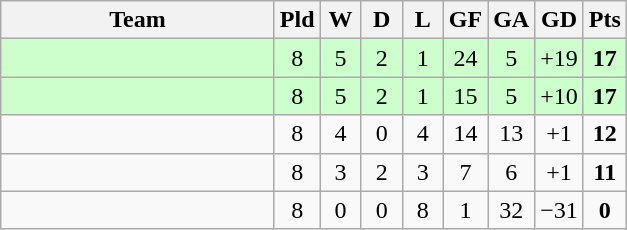<table class="wikitable" style="text-align: center;">
<tr>
<th width="175">Team</th>
<th width="20">Pld</th>
<th width="20">W</th>
<th width="20">D</th>
<th width="20">L</th>
<th width="20">GF</th>
<th width="20">GA</th>
<th width="20">GD</th>
<th width="20">Pts</th>
</tr>
<tr bgcolor="#ccffcc">
<td align="left"></td>
<td>8</td>
<td>5</td>
<td>2</td>
<td>1</td>
<td>24</td>
<td>5</td>
<td>+19</td>
<td><strong>17</strong></td>
</tr>
<tr bgcolor="#ccffcc">
<td align="left"></td>
<td>8</td>
<td>5</td>
<td>2</td>
<td>1</td>
<td>15</td>
<td>5</td>
<td>+10</td>
<td><strong>17</strong></td>
</tr>
<tr>
<td align="left"></td>
<td>8</td>
<td>4</td>
<td>0</td>
<td>4</td>
<td>14</td>
<td>13</td>
<td>+1</td>
<td><strong>12</strong></td>
</tr>
<tr>
<td align="left"></td>
<td>8</td>
<td>3</td>
<td>2</td>
<td>3</td>
<td>7</td>
<td>6</td>
<td>+1</td>
<td><strong>11</strong></td>
</tr>
<tr>
<td align="left"></td>
<td>8</td>
<td>0</td>
<td>0</td>
<td>8</td>
<td>1</td>
<td>32</td>
<td>−31</td>
<td><strong>0</strong></td>
</tr>
</table>
